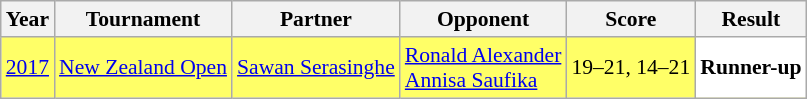<table class="sortable wikitable" style="font-size: 90%">
<tr>
<th>Year</th>
<th>Tournament</th>
<th>Partner</th>
<th>Opponent</th>
<th>Score</th>
<th>Result</th>
</tr>
<tr style="background:#FFFF67">
<td align="center"><a href='#'>2017</a></td>
<td align="left"><a href='#'>New Zealand Open</a></td>
<td align="left"> <a href='#'>Sawan Serasinghe</a></td>
<td align="left"> <a href='#'>Ronald Alexander</a> <br>  <a href='#'>Annisa Saufika</a></td>
<td align="left">19–21, 14–21</td>
<td style="text-align:left; background:white"> <strong>Runner-up</strong></td>
</tr>
</table>
